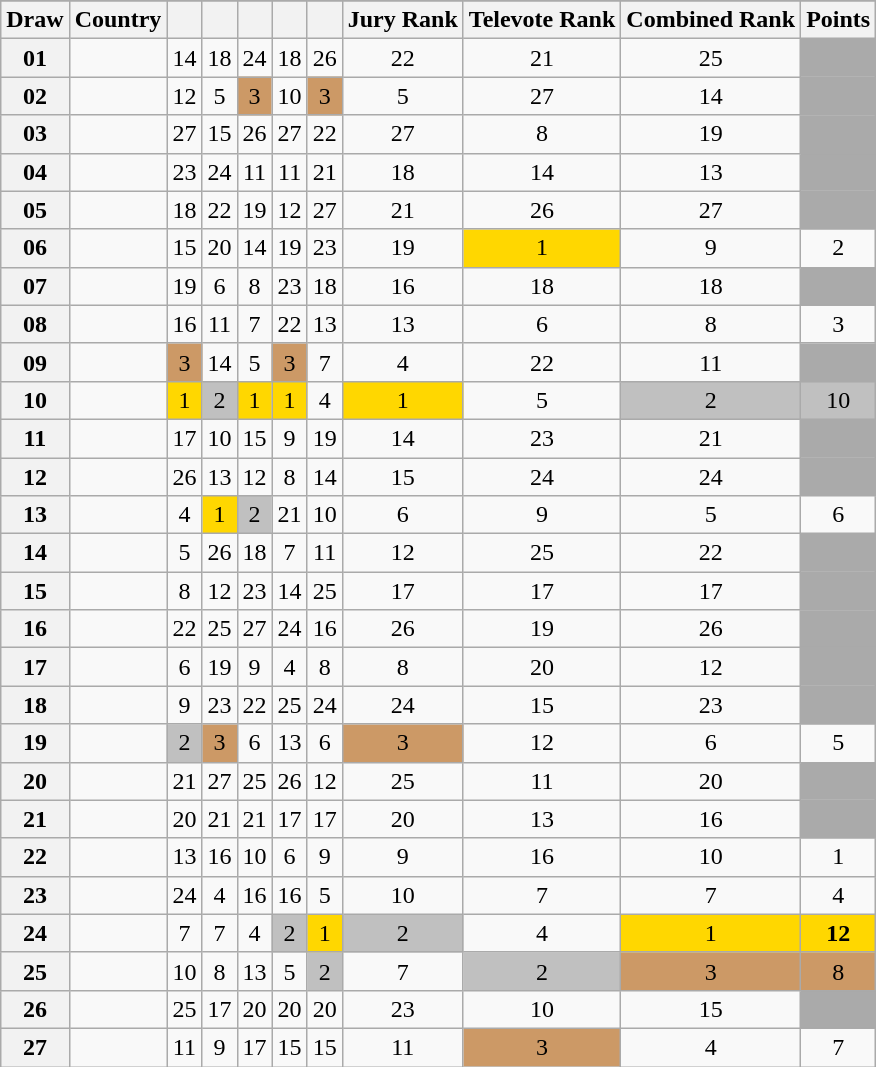<table class="sortable wikitable collapsible plainrowheaders" style="text-align:center;">
<tr>
</tr>
<tr>
<th scope="col">Draw</th>
<th scope="col">Country</th>
<th scope="col"><small></small></th>
<th scope="col"><small></small></th>
<th scope="col"><small></small></th>
<th scope="col"><small></small></th>
<th scope="col"><small></small></th>
<th scope="col">Jury Rank</th>
<th scope="col">Televote Rank</th>
<th scope="col">Combined Rank</th>
<th scope="col">Points</th>
</tr>
<tr>
<th scope="row" style="text-align:center;">01</th>
<td style="text-align:left;"></td>
<td>14</td>
<td>18</td>
<td>24</td>
<td>18</td>
<td>26</td>
<td>22</td>
<td>21</td>
<td>25</td>
<td style="background:#AAAAAA;"></td>
</tr>
<tr>
<th scope="row" style="text-align:center;">02</th>
<td style="text-align:left;"></td>
<td>12</td>
<td>5</td>
<td style="background:#CC9966;">3</td>
<td>10</td>
<td style="background:#CC9966;">3</td>
<td>5</td>
<td>27</td>
<td>14</td>
<td style="background:#AAAAAA;"></td>
</tr>
<tr>
<th scope="row" style="text-align:center;">03</th>
<td style="text-align:left;"></td>
<td>27</td>
<td>15</td>
<td>26</td>
<td>27</td>
<td>22</td>
<td>27</td>
<td>8</td>
<td>19</td>
<td style="background:#AAAAAA;"></td>
</tr>
<tr>
<th scope="row" style="text-align:center;">04</th>
<td style="text-align:left;"></td>
<td>23</td>
<td>24</td>
<td>11</td>
<td>11</td>
<td>21</td>
<td>18</td>
<td>14</td>
<td>13</td>
<td style="background:#AAAAAA;"></td>
</tr>
<tr>
<th scope="row" style="text-align:center;">05</th>
<td style="text-align:left;"></td>
<td>18</td>
<td>22</td>
<td>19</td>
<td>12</td>
<td>27</td>
<td>21</td>
<td>26</td>
<td>27</td>
<td style="background:#AAAAAA;"></td>
</tr>
<tr>
<th scope="row" style="text-align:center;">06</th>
<td style="text-align:left;"></td>
<td>15</td>
<td>20</td>
<td>14</td>
<td>19</td>
<td>23</td>
<td>19</td>
<td style="background:gold;">1</td>
<td>9</td>
<td>2</td>
</tr>
<tr>
<th scope="row" style="text-align:center;">07</th>
<td style="text-align:left;"></td>
<td>19</td>
<td>6</td>
<td>8</td>
<td>23</td>
<td>18</td>
<td>16</td>
<td>18</td>
<td>18</td>
<td style="background:#AAAAAA;"></td>
</tr>
<tr>
<th scope="row" style="text-align:center;">08</th>
<td style="text-align:left;"></td>
<td>16</td>
<td>11</td>
<td>7</td>
<td>22</td>
<td>13</td>
<td>13</td>
<td>6</td>
<td>8</td>
<td>3</td>
</tr>
<tr>
<th scope="row" style="text-align:center;">09</th>
<td style="text-align:left;"></td>
<td style="background:#CC9966;">3</td>
<td>14</td>
<td>5</td>
<td style="background:#CC9966;">3</td>
<td>7</td>
<td>4</td>
<td>22</td>
<td>11</td>
<td style="background:#AAAAAA;"></td>
</tr>
<tr>
<th scope="row" style="text-align:center;">10</th>
<td style="text-align:left;"></td>
<td style="background:gold;">1</td>
<td style="background:silver;">2</td>
<td style="background:gold;">1</td>
<td style="background:gold;">1</td>
<td>4</td>
<td style="background:gold;">1</td>
<td>5</td>
<td style="background:silver;">2</td>
<td style="background:silver;">10</td>
</tr>
<tr>
<th scope="row" style="text-align:center;">11</th>
<td style="text-align:left;"></td>
<td>17</td>
<td>10</td>
<td>15</td>
<td>9</td>
<td>19</td>
<td>14</td>
<td>23</td>
<td>21</td>
<td style="background:#AAAAAA;"></td>
</tr>
<tr>
<th scope="row" style="text-align:center;">12</th>
<td style="text-align:left;"></td>
<td>26</td>
<td>13</td>
<td>12</td>
<td>8</td>
<td>14</td>
<td>15</td>
<td>24</td>
<td>24</td>
<td style="background:#AAAAAA;"></td>
</tr>
<tr>
<th scope="row" style="text-align:center;">13</th>
<td style="text-align:left;"></td>
<td>4</td>
<td style="background:gold;">1</td>
<td style="background:silver;">2</td>
<td>21</td>
<td>10</td>
<td>6</td>
<td>9</td>
<td>5</td>
<td>6</td>
</tr>
<tr>
<th scope="row" style="text-align:center;">14</th>
<td style="text-align:left;"></td>
<td>5</td>
<td>26</td>
<td>18</td>
<td>7</td>
<td>11</td>
<td>12</td>
<td>25</td>
<td>22</td>
<td style="background:#AAAAAA;"></td>
</tr>
<tr>
<th scope="row" style="text-align:center;">15</th>
<td style="text-align:left;"></td>
<td>8</td>
<td>12</td>
<td>23</td>
<td>14</td>
<td>25</td>
<td>17</td>
<td>17</td>
<td>17</td>
<td style="background:#AAAAAA;"></td>
</tr>
<tr>
<th scope="row" style="text-align:center;">16</th>
<td style="text-align:left;"></td>
<td>22</td>
<td>25</td>
<td>27</td>
<td>24</td>
<td>16</td>
<td>26</td>
<td>19</td>
<td>26</td>
<td style="background:#AAAAAA;"></td>
</tr>
<tr>
<th scope="row" style="text-align:center;">17</th>
<td style="text-align:left;"></td>
<td>6</td>
<td>19</td>
<td>9</td>
<td>4</td>
<td>8</td>
<td>8</td>
<td>20</td>
<td>12</td>
<td style="background:#AAAAAA;"></td>
</tr>
<tr>
<th scope="row" style="text-align:center;">18</th>
<td style="text-align:left;"></td>
<td>9</td>
<td>23</td>
<td>22</td>
<td>25</td>
<td>24</td>
<td>24</td>
<td>15</td>
<td>23</td>
<td style="background:#AAAAAA;"></td>
</tr>
<tr>
<th scope="row" style="text-align:center;">19</th>
<td style="text-align:left;"></td>
<td style="background:silver;">2</td>
<td style="background:#CC9966;">3</td>
<td>6</td>
<td>13</td>
<td>6</td>
<td style="background:#CC9966;">3</td>
<td>12</td>
<td>6</td>
<td>5</td>
</tr>
<tr>
<th scope="row" style="text-align:center;">20</th>
<td style="text-align:left;"></td>
<td>21</td>
<td>27</td>
<td>25</td>
<td>26</td>
<td>12</td>
<td>25</td>
<td>11</td>
<td>20</td>
<td style="background:#AAAAAA;"></td>
</tr>
<tr>
<th scope="row" style="text-align:center;">21</th>
<td style="text-align:left;"></td>
<td>20</td>
<td>21</td>
<td>21</td>
<td>17</td>
<td>17</td>
<td>20</td>
<td>13</td>
<td>16</td>
<td style="background:#AAAAAA;"></td>
</tr>
<tr>
<th scope="row" style="text-align:center;">22</th>
<td style="text-align:left;"></td>
<td>13</td>
<td>16</td>
<td>10</td>
<td>6</td>
<td>9</td>
<td>9</td>
<td>16</td>
<td>10</td>
<td>1</td>
</tr>
<tr>
<th scope="row" style="text-align:center;">23</th>
<td style="text-align:left;"></td>
<td>24</td>
<td>4</td>
<td>16</td>
<td>16</td>
<td>5</td>
<td>10</td>
<td>7</td>
<td>7</td>
<td>4</td>
</tr>
<tr>
<th scope="row" style="text-align:center;">24</th>
<td style="text-align:left;"></td>
<td>7</td>
<td>7</td>
<td>4</td>
<td style="background:silver;">2</td>
<td style="background:gold;">1</td>
<td style="background:silver;">2</td>
<td>4</td>
<td style="background:gold;">1</td>
<td style="background:gold;"><strong>12</strong></td>
</tr>
<tr>
<th scope="row" style="text-align:center;">25</th>
<td style="text-align:left;"></td>
<td>10</td>
<td>8</td>
<td>13</td>
<td>5</td>
<td style="background:silver;">2</td>
<td>7</td>
<td style="background:silver;">2</td>
<td style="background:#CC9966;">3</td>
<td style="background:#CC9966;">8</td>
</tr>
<tr>
<th scope="row" style="text-align:center;">26</th>
<td style="text-align:left;"></td>
<td>25</td>
<td>17</td>
<td>20</td>
<td>20</td>
<td>20</td>
<td>23</td>
<td>10</td>
<td>15</td>
<td style="background:#AAAAAA;"></td>
</tr>
<tr>
<th scope="row" style="text-align:center;">27</th>
<td style="text-align:left;"></td>
<td>11</td>
<td>9</td>
<td>17</td>
<td>15</td>
<td>15</td>
<td>11</td>
<td style="background:#CC9966;">3</td>
<td>4</td>
<td>7</td>
</tr>
</table>
